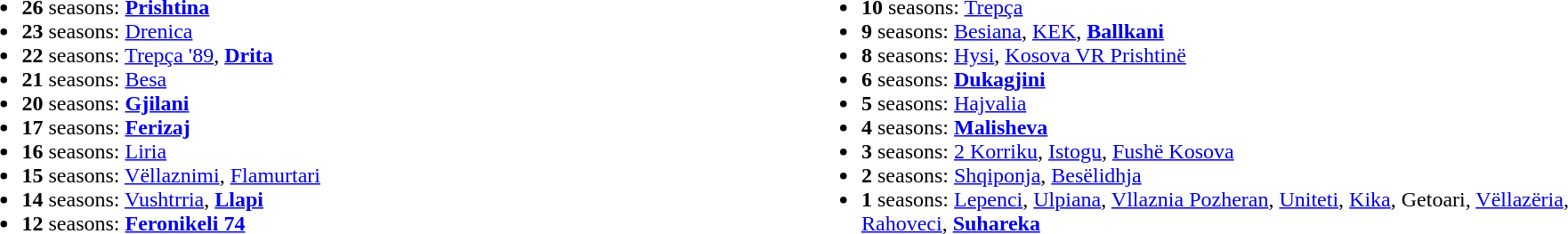<table>
<tr>
<td valign="top"></td>
<td style="width:50%; vertical-align:top;"><br><ul><li><strong>26</strong> seasons: <strong><a href='#'>Prishtina</a></strong></li><li><strong>23</strong> seasons: <a href='#'>Drenica</a></li><li><strong>22</strong> seasons: <a href='#'>Trepça '89</a>, <strong><a href='#'>Drita</a></strong></li><li><strong>21</strong> seasons: <a href='#'>Besa</a></li><li><strong>20</strong> seasons: <strong><a href='#'>Gjilani</a></strong></li><li><strong>17</strong> seasons: <strong><a href='#'>Ferizaj</a></strong></li><li><strong>16</strong> seasons: <a href='#'>Liria</a></li><li><strong>15</strong> seasons: <a href='#'>Vëllaznimi</a>, <a href='#'>Flamurtari</a></li><li><strong>14</strong> seasons: <a href='#'>Vushtrria</a>, <strong><a href='#'>Llapi</a></strong></li><li><strong>12</strong> seasons: <strong><a href='#'>Feronikeli 74</a></strong></li></ul></td>
<td style="width:50%; vertical-align:top;"><br><ul><li><strong>10</strong> seasons: <a href='#'>Trepça</a></li><li><strong>9</strong> seasons:  <a href='#'>Besiana</a>, <a href='#'>KEK</a>, <strong><a href='#'>Ballkani</a></strong></li><li><strong>8</strong> seasons:  <a href='#'>Hysi</a>, <a href='#'>Kosova VR Prishtinë</a></li><li><strong>6</strong> seasons: <strong><a href='#'>Dukagjini</a></strong></li><li><strong>5</strong> seasons: <a href='#'>Hajvalia</a></li><li><strong>4</strong> seasons: <strong><a href='#'>Malisheva</a></strong></li><li><strong>3</strong> seasons: <a href='#'>2 Korriku</a>, <a href='#'>Istogu</a>, <a href='#'>Fushë Kosova</a></li><li><strong>2</strong> seasons: <a href='#'>Shqiponja</a>, <a href='#'>Besëlidhja</a></li><li><strong>1</strong> seasons: <a href='#'>Lepenci</a>, <a href='#'>Ulpiana</a>, <a href='#'>Vllaznia Pozheran</a>, <a href='#'>Uniteti</a>, <a href='#'>Kika</a>, Getoari, <a href='#'>Vëllazëria</a>, <a href='#'>Rahoveci</a>, <strong><a href='#'>Suhareka</a></strong></li></ul></td>
</tr>
</table>
